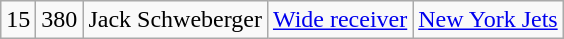<table class="wikitable" style="text-align:center">
<tr>
<td>15</td>
<td>380</td>
<td>Jack Schweberger</td>
<td><a href='#'>Wide receiver</a></td>
<td><a href='#'>New York Jets</a></td>
</tr>
</table>
